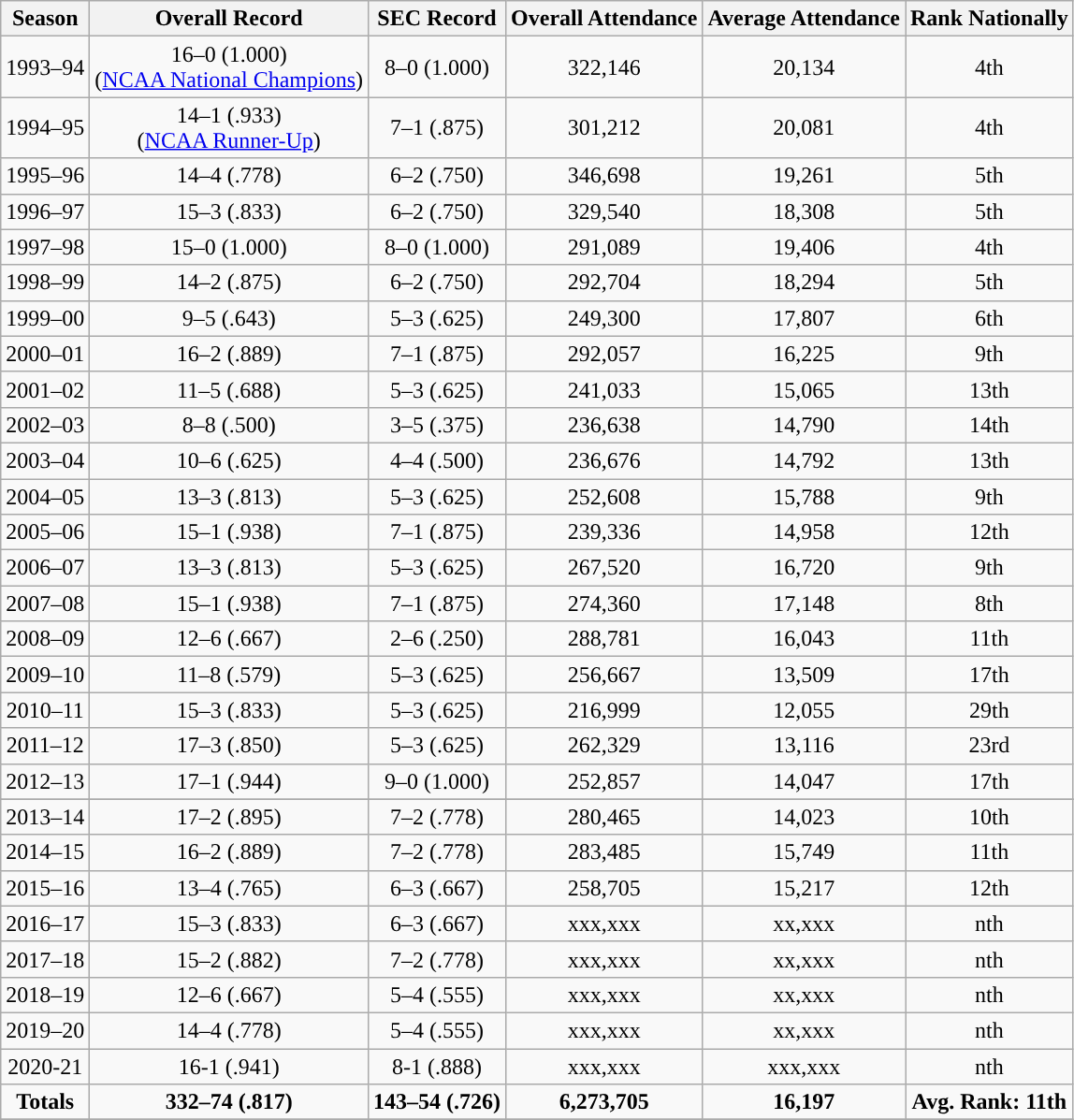<table class="wikitable" style="text-align:center;">
<tr>
<th>Season</th>
<th>Overall Record</th>
<th>SEC Record</th>
<th>Overall Attendance</th>
<th>Average Attendance</th>
<th>Rank Nationally</th>
</tr>
<tr>
<td>1993–94</td>
<td>16–0 (1.000)<br>(<a href='#'>NCAA National Champions</a>)</td>
<td>8–0 (1.000)</td>
<td>322,146</td>
<td>20,134</td>
<td>4th</td>
</tr>
<tr>
<td>1994–95</td>
<td>14–1 (.933)<br>(<a href='#'>NCAA Runner-Up</a>)</td>
<td>7–1 (.875)</td>
<td>301,212</td>
<td>20,081</td>
<td>4th</td>
</tr>
<tr>
<td>1995–96</td>
<td>14–4 (.778)</td>
<td>6–2 (.750)</td>
<td>346,698</td>
<td>19,261</td>
<td>5th</td>
</tr>
<tr>
<td>1996–97</td>
<td>15–3 (.833)</td>
<td>6–2 (.750)</td>
<td>329,540</td>
<td>18,308</td>
<td>5th</td>
</tr>
<tr>
<td>1997–98</td>
<td>15–0 (1.000)</td>
<td>8–0 (1.000)</td>
<td>291,089</td>
<td>19,406</td>
<td>4th</td>
</tr>
<tr>
<td>1998–99</td>
<td>14–2 (.875)</td>
<td>6–2 (.750)</td>
<td>292,704</td>
<td>18,294</td>
<td>5th</td>
</tr>
<tr>
<td>1999–00</td>
<td>9–5 (.643)</td>
<td>5–3 (.625)</td>
<td>249,300</td>
<td>17,807</td>
<td>6th</td>
</tr>
<tr>
<td>2000–01</td>
<td>16–2 (.889)</td>
<td>7–1 (.875)</td>
<td>292,057</td>
<td>16,225</td>
<td>9th</td>
</tr>
<tr>
<td>2001–02</td>
<td>11–5 (.688)</td>
<td>5–3 (.625)</td>
<td>241,033</td>
<td>15,065</td>
<td>13th</td>
</tr>
<tr>
<td>2002–03</td>
<td>8–8 (.500)</td>
<td>3–5 (.375)</td>
<td>236,638</td>
<td>14,790</td>
<td>14th</td>
</tr>
<tr>
<td>2003–04</td>
<td>10–6 (.625)</td>
<td>4–4 (.500)</td>
<td>236,676</td>
<td>14,792</td>
<td>13th</td>
</tr>
<tr>
<td>2004–05</td>
<td>13–3 (.813)</td>
<td>5–3 (.625)</td>
<td>252,608</td>
<td>15,788</td>
<td>9th</td>
</tr>
<tr>
<td>2005–06</td>
<td>15–1 (.938)</td>
<td>7–1 (.875)</td>
<td>239,336</td>
<td>14,958</td>
<td>12th</td>
</tr>
<tr>
<td>2006–07</td>
<td>13–3 (.813)</td>
<td>5–3 (.625)</td>
<td>267,520</td>
<td>16,720</td>
<td>9th</td>
</tr>
<tr>
<td>2007–08</td>
<td>15–1 (.938)</td>
<td>7–1 (.875)</td>
<td>274,360</td>
<td>17,148</td>
<td>8th</td>
</tr>
<tr>
<td>2008–09</td>
<td>12–6 (.667)</td>
<td>2–6 (.250)</td>
<td>288,781</td>
<td>16,043</td>
<td>11th</td>
</tr>
<tr>
<td>2009–10</td>
<td>11–8 (.579)</td>
<td>5–3 (.625)</td>
<td>256,667</td>
<td>13,509</td>
<td>17th</td>
</tr>
<tr>
<td>2010–11</td>
<td>15–3 (.833)</td>
<td>5–3 (.625)</td>
<td>216,999</td>
<td>12,055</td>
<td>29th</td>
</tr>
<tr>
<td>2011–12</td>
<td>17–3 (.850)</td>
<td>5–3 (.625)</td>
<td>262,329</td>
<td>13,116</td>
<td>23rd</td>
</tr>
<tr>
<td>2012–13</td>
<td>17–1 (.944)</td>
<td>9–0 (1.000)</td>
<td>252,857</td>
<td>14,047</td>
<td>17th</td>
</tr>
<tr>
</tr>
<tr>
<td>2013–14</td>
<td>17–2 (.895)</td>
<td>7–2 (.778)</td>
<td>280,465</td>
<td>14,023</td>
<td>10th</td>
</tr>
<tr>
<td>2014–15</td>
<td>16–2 (.889)</td>
<td>7–2 (.778)</td>
<td>283,485</td>
<td>15,749</td>
<td>11th</td>
</tr>
<tr>
<td>2015–16</td>
<td>13–4 (.765)</td>
<td>6–3 (.667)</td>
<td>258,705</td>
<td>15,217</td>
<td>12th</td>
</tr>
<tr>
<td>2016–17</td>
<td>15–3 (.833)</td>
<td>6–3 (.667)</td>
<td>xxx,xxx</td>
<td>xx,xxx</td>
<td>nth</td>
</tr>
<tr>
<td>2017–18</td>
<td>15–2 (.882)</td>
<td>7–2 (.778)</td>
<td>xxx,xxx</td>
<td>xx,xxx</td>
<td>nth</td>
</tr>
<tr>
<td>2018–19</td>
<td>12–6 (.667)</td>
<td>5–4 (.555)</td>
<td>xxx,xxx</td>
<td>xx,xxx</td>
<td>nth</td>
</tr>
<tr>
<td>2019–20</td>
<td>14–4 (.778)</td>
<td>5–4 (.555)</td>
<td>xxx,xxx</td>
<td>xx,xxx</td>
<td>nth</td>
</tr>
<tr>
<td>2020-21</td>
<td>16-1 (.941)</td>
<td>8-1  (.888)</td>
<td>xxx,xxx</td>
<td>xxx,xxx</td>
<td>nth</td>
</tr>
<tr>
<td><strong>Totals</strong></td>
<td><strong>332–74 (.817)</strong></td>
<td><strong>143–54 (.726)</strong></td>
<td><strong>6,273,705</strong></td>
<td><strong>16,197</strong></td>
<td><strong>Avg. Rank: 11th</strong></td>
</tr>
<tr>
</tr>
</table>
